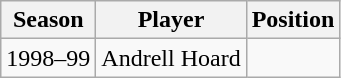<table class="wikitable">
<tr>
<th>Season</th>
<th>Player</th>
<th>Position</th>
</tr>
<tr>
<td>1998–99</td>
<td>Andrell Hoard</td>
<td></td>
</tr>
</table>
